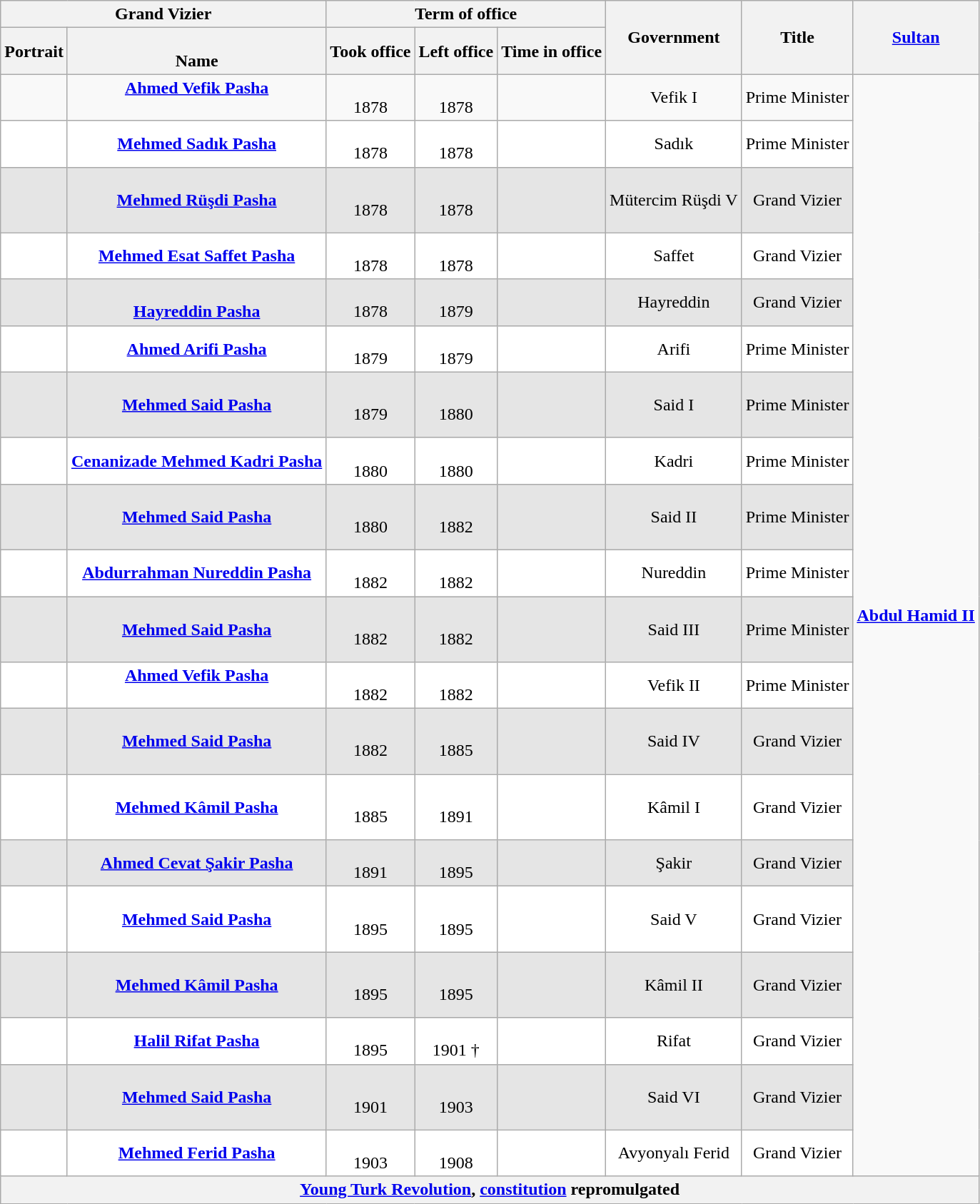<table class="wikitable mw-collapsible" style="text-align:center">
<tr>
<th colspan="2">Grand Vizier</th>
<th colspan="3">Term of office</th>
<th rowspan="2">Government</th>
<th rowspan="2">Title</th>
<th rowspan="2"><a href='#'>Sultan</a></th>
</tr>
<tr>
<th>Portrait</th>
<th><br>Name<br></th>
<th>Took office</th>
<th>Left office</th>
<th>Time in office</th>
</tr>
<tr>
<td></td>
<td><strong><a href='#'>Ahmed Vefik Pasha</a></strong><br><br></td>
<td><br>1878</td>
<td><br>1878</td>
<td></td>
<td>Vefik I</td>
<td>Prime Minister</td>
<td rowspan="20"><strong><a href='#'>Abdul Hamid II</a></strong><br><br></td>
</tr>
<tr bgcolor="#ffffff">
<td></td>
<td><strong><a href='#'>Mehmed Sadık Pasha</a></strong><br></td>
<td><br>1878</td>
<td><br>1878</td>
<td></td>
<td>Sadık</td>
<td>Prime Minister</td>
</tr>
<tr bgcolor="#e5e5e5">
<td></td>
<td><br><a href='#'><strong>Mehmed Rüşdi Pasha</strong></a><br><br></td>
<td><br>1878</td>
<td><br>1878</td>
<td></td>
<td>Mütercim Rüşdi V</td>
<td>Grand Vizier</td>
</tr>
<tr bgcolor="#ffffff">
<td></td>
<td><a href='#'><strong>Mehmed Esat Saffet Pasha</strong></a><br></td>
<td><br>1878</td>
<td><br>1878</td>
<td></td>
<td>Saffet</td>
<td>Grand Vizier</td>
</tr>
<tr bgcolor="#e5e5e5">
<td></td>
<td><br><a href='#'><strong>Hayreddin Pasha</strong></a><br></td>
<td><br>1878</td>
<td><br>1879</td>
<td></td>
<td>Hayreddin</td>
<td>Grand Vizier</td>
</tr>
<tr bgcolor="#ffffff">
<td></td>
<td><strong><a href='#'>Ahmed Arifi Pasha</a></strong><br></td>
<td><br>1879</td>
<td><br>1879</td>
<td></td>
<td>Arifi</td>
<td>Prime Minister</td>
</tr>
<tr bgcolor="#e5e5e5">
<td></td>
<td><br><strong><a href='#'>Mehmed Said Pasha</a></strong><br><br></td>
<td><br>1879</td>
<td><br>1880</td>
<td></td>
<td>Said I</td>
<td>Prime Minister</td>
</tr>
<tr bgcolor="#ffffff">
<td></td>
<td><a href='#'><strong>Cenanizade Mehmed Kadri Pasha</strong></a><br></td>
<td><br>1880</td>
<td><br>1880</td>
<td></td>
<td>Kadri</td>
<td>Prime Minister</td>
</tr>
<tr bgcolor="#e5e5e5">
<td></td>
<td><br><strong><a href='#'>Mehmed Said Pasha</a></strong><br><br></td>
<td><br>1880</td>
<td><br>1882</td>
<td></td>
<td>Said II</td>
<td>Prime Minister</td>
</tr>
<tr bgcolor="#ffffff">
<td></td>
<td><strong><a href='#'>Abdurrahman Nureddin Pasha</a></strong><br></td>
<td><br>1882</td>
<td><br>1882</td>
<td></td>
<td>Nureddin</td>
<td>Prime Minister</td>
</tr>
<tr bgcolor="#e5e5e5">
<td></td>
<td><br><strong><a href='#'>Mehmed Said Pasha</a></strong><br><br></td>
<td><br>1882</td>
<td><br>1882</td>
<td></td>
<td>Said III</td>
<td>Prime Minister</td>
</tr>
<tr bgcolor="#ffffff">
<td></td>
<td><strong><a href='#'>Ahmed Vefik Pasha</a></strong><br><br></td>
<td><br>1882</td>
<td><br>1882</td>
<td></td>
<td>Vefik II</td>
<td>Prime Minister</td>
</tr>
<tr bgcolor="#e5e5e5">
<td></td>
<td><br><strong><a href='#'>Mehmed Said Pasha</a></strong><br><br></td>
<td><br>1882</td>
<td><br>1885</td>
<td></td>
<td>Said IV</td>
<td>Grand Vizier</td>
</tr>
<tr bgcolor="#ffffff">
<td></td>
<td><br><a href='#'><strong>Mehmed Kâmil Pasha</strong></a><br><br></td>
<td><br>1885</td>
<td><br>1891</td>
<td></td>
<td>Kâmil I</td>
<td>Grand Vizier</td>
</tr>
<tr bgcolor="#e5e5e5">
<td></td>
<td><strong><a href='#'>Ahmed Cevat Şakir Pasha</a></strong><br></td>
<td><br>1891</td>
<td><br>1895</td>
<td></td>
<td>Şakir</td>
<td>Grand Vizier</td>
</tr>
<tr bgcolor="#ffffff">
<td></td>
<td><br><strong><a href='#'>Mehmed Said Pasha</a></strong><br><br></td>
<td><br>1895</td>
<td><br>1895</td>
<td></td>
<td>Said V</td>
<td>Grand Vizier</td>
</tr>
<tr bgcolor="#e5e5e5">
<td></td>
<td><br><a href='#'><strong>Mehmed Kâmil Pasha</strong></a><br><br></td>
<td><br>1895</td>
<td><br>1895</td>
<td></td>
<td>Kâmil II</td>
<td>Grand Vizier</td>
</tr>
<tr bgcolor="#ffffff">
<td></td>
<td><strong><a href='#'>Halil Rifat Pasha</a></strong><br></td>
<td><br>1895</td>
<td><br>1901 †<br><em></em></td>
<td></td>
<td>Rifat</td>
<td>Grand Vizier</td>
</tr>
<tr bgcolor="#e5e5e5">
<td></td>
<td><br><strong><a href='#'>Mehmed Said Pasha</a></strong><br><br></td>
<td><br>1901</td>
<td><br>1903</td>
<td></td>
<td>Said VI</td>
<td>Grand Vizier</td>
</tr>
<tr bgcolor="#ffffff">
<td></td>
<td><a href='#'><strong>Mehmed Ferid Pasha</strong></a><br></td>
<td><br>1903</td>
<td><br>1908</td>
<td></td>
<td>Avyonyalı Ferid</td>
<td>Grand Vizier</td>
</tr>
<tr>
<th colspan="8"><a href='#'>Young Turk Revolution</a>, <a href='#'>constitution</a> repromulgated</th>
</tr>
</table>
